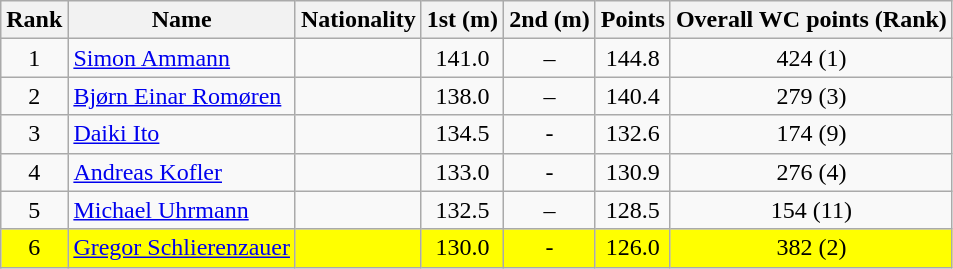<table class="wikitable">
<tr>
<th align=Center>Rank</th>
<th>Name</th>
<th>Nationality</th>
<th align=Center>1st (m)</th>
<th>2nd (m)</th>
<th>Points</th>
<th>Overall WC points (Rank)</th>
</tr>
<tr>
<td align=center>1</td>
<td align=left><a href='#'>Simon Ammann</a></td>
<td align=left></td>
<td align=center>141.0</td>
<td align=center>–</td>
<td align=center>144.8</td>
<td align=center>424 (1)</td>
</tr>
<tr>
<td align=center>2</td>
<td align=left><a href='#'>Bjørn Einar Romøren</a></td>
<td align=left></td>
<td align=center>138.0</td>
<td align=center>–</td>
<td align=center>140.4</td>
<td align=center>279 (3)</td>
</tr>
<tr>
<td align=center>3</td>
<td align=left><a href='#'>Daiki Ito</a></td>
<td align=left></td>
<td align=center>134.5</td>
<td align=center>-</td>
<td align=center>132.6</td>
<td align=center>174 (9)</td>
</tr>
<tr>
<td align=center>4</td>
<td align=left><a href='#'>Andreas Kofler</a></td>
<td align=left></td>
<td align=center>133.0</td>
<td align=center>-</td>
<td align=center>130.9</td>
<td align=center>276 (4)</td>
</tr>
<tr>
<td align=center>5</td>
<td align=left><a href='#'>Michael Uhrmann</a></td>
<td align=left></td>
<td align=center>132.5</td>
<td align=center>–</td>
<td align=center>128.5</td>
<td align=center>154 (11)</td>
</tr>
<tr style="background:#FFFF00;">
<td align=center>6</td>
<td align=left><a href='#'>Gregor Schlierenzauer</a></td>
<td align=left></td>
<td align=center>130.0</td>
<td align=center>-</td>
<td align=center>126.0</td>
<td align=center>382 (2)</td>
</tr>
</table>
